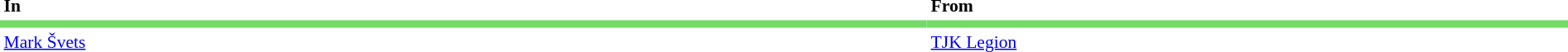<table cellspacing="0" cellpadding="3" style="width:100%;font-size:90%">
<tr>
<td style="width:60%"><strong>In</strong></td>
<td style="width:40%"><strong>From</strong></td>
<td></td>
</tr>
<tr style="background-color:#73DA67;">
<td></td>
<td></td>
<td></td>
<td></td>
<td></td>
</tr>
<tr>
<td> <a href='#'>Mark Švets</a></td>
<td><a href='#'>TJK Legion</a></td>
</tr>
</table>
